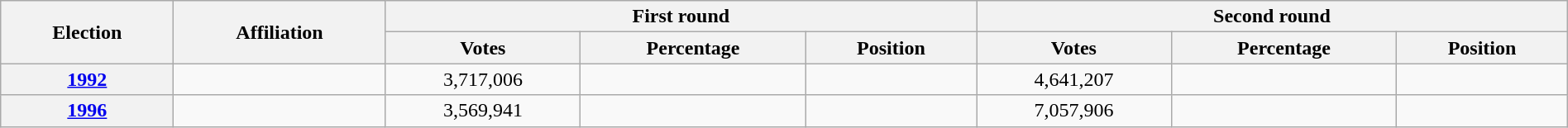<table class=wikitable width=100%>
<tr>
<th rowspan=2>Election</th>
<th rowspan=2>Affiliation</th>
<th colspan=3>First round</th>
<th colspan=3>Second round</th>
</tr>
<tr>
<th>Votes</th>
<th>Percentage</th>
<th>Position</th>
<th>Votes</th>
<th>Percentage</th>
<th>Position</th>
</tr>
<tr align=center>
<th><a href='#'>1992</a></th>
<td></td>
<td>3,717,006</td>
<td></td>
<td></td>
<td>4,641,207</td>
<td></td>
<td></td>
</tr>
<tr align=center>
<th><a href='#'>1996</a></th>
<td></td>
<td>3,569,941</td>
<td></td>
<td></td>
<td>7,057,906</td>
<td></td>
<td></td>
</tr>
</table>
